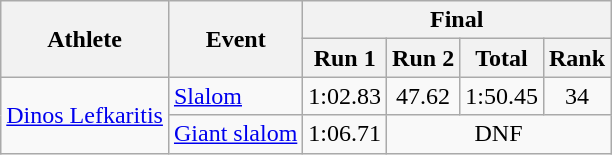<table class="wikitable">
<tr>
<th rowspan="2">Athlete</th>
<th rowspan="2">Event</th>
<th colspan="4">Final</th>
</tr>
<tr>
<th>Run 1</th>
<th>Run 2</th>
<th>Total</th>
<th>Rank</th>
</tr>
<tr>
<td rowspan=2><a href='#'>Dinos Lefkaritis</a></td>
<td><a href='#'>Slalom</a></td>
<td align="center">1:02.83</td>
<td align="center">47.62</td>
<td align="center">1:50.45</td>
<td align="center">34</td>
</tr>
<tr>
<td><a href='#'>Giant slalom</a></td>
<td align="center">1:06.71</td>
<td align="center" colspan=3>DNF</td>
</tr>
</table>
